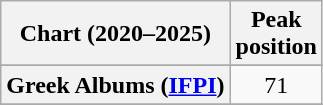<table class="wikitable sortable plainrowheaders" style="text-align:center">
<tr>
<th scope="col">Chart (2020–2025)</th>
<th scope="col">Peak<br>position</th>
</tr>
<tr>
</tr>
<tr>
<th scope="row">Greek Albums (<a href='#'>IFPI</a>)</th>
<td>71</td>
</tr>
<tr>
</tr>
</table>
